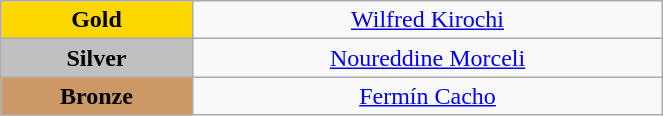<table class="wikitable" style="text-align:center; " width="35%">
<tr>
<td bgcolor="gold"><strong>Gold</strong></td>
<td><a href='#'>Wilfred Kirochi</a><br>  <small><em></em></small></td>
</tr>
<tr>
<td bgcolor="silver"><strong>Silver</strong></td>
<td><a href='#'>Noureddine Morceli</a><br>  <small><em></em></small></td>
</tr>
<tr>
<td bgcolor="CC9966"><strong>Bronze</strong></td>
<td><a href='#'>Fermín Cacho</a><br>  <small><em></em></small></td>
</tr>
</table>
